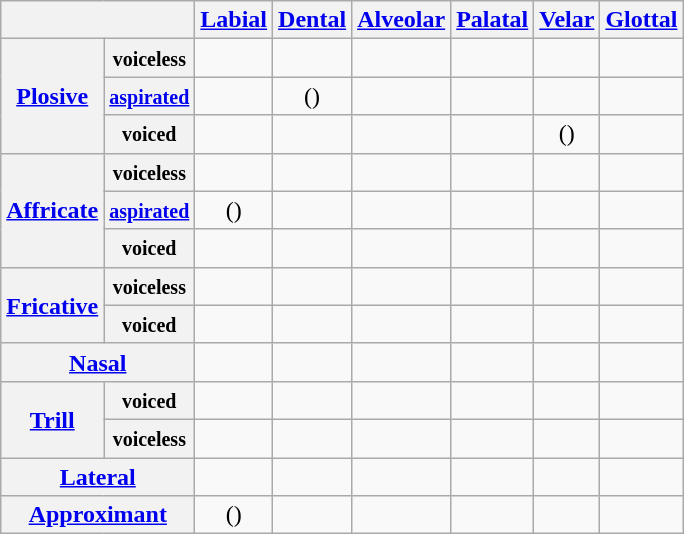<table class="wikitable" style="text-align:center">
<tr>
<th colspan="2"></th>
<th><a href='#'>Labial</a></th>
<th><a href='#'>Dental</a></th>
<th><a href='#'>Alveolar</a></th>
<th><a href='#'>Palatal</a></th>
<th><a href='#'>Velar</a></th>
<th><a href='#'>Glottal</a></th>
</tr>
<tr>
<th rowspan="3"><a href='#'>Plosive</a></th>
<th><small>voiceless</small></th>
<td></td>
<td></td>
<td></td>
<td></td>
<td></td>
<td></td>
</tr>
<tr>
<th><small><a href='#'>aspirated</a></small></th>
<td></td>
<td>()</td>
<td></td>
<td></td>
<td></td>
<td></td>
</tr>
<tr>
<th><small>voiced</small></th>
<td></td>
<td></td>
<td></td>
<td></td>
<td>()</td>
<td></td>
</tr>
<tr>
<th rowspan="3"><a href='#'>Affricate</a></th>
<th><small>voiceless</small></th>
<td></td>
<td></td>
<td></td>
<td></td>
<td></td>
<td></td>
</tr>
<tr>
<th><small><a href='#'>aspirated</a></small></th>
<td>()</td>
<td></td>
<td></td>
<td></td>
<td></td>
<td></td>
</tr>
<tr>
<th><small>voiced</small></th>
<td></td>
<td></td>
<td></td>
<td></td>
<td></td>
<td></td>
</tr>
<tr>
<th rowspan="2"><a href='#'>Fricative</a></th>
<th><small>voiceless</small></th>
<td></td>
<td></td>
<td></td>
<td></td>
<td></td>
<td></td>
</tr>
<tr>
<th><small>voiced</small></th>
<td></td>
<td></td>
<td></td>
<td></td>
<td></td>
<td></td>
</tr>
<tr>
<th colspan="2"><a href='#'>Nasal</a></th>
<td></td>
<td></td>
<td></td>
<td></td>
<td></td>
<td></td>
</tr>
<tr>
<th rowspan="2"><a href='#'>Trill</a></th>
<th><small>voiced</small></th>
<td></td>
<td></td>
<td></td>
<td></td>
<td></td>
<td></td>
</tr>
<tr>
<th><small>voiceless</small></th>
<td></td>
<td></td>
<td></td>
<td></td>
<td></td>
<td></td>
</tr>
<tr>
<th colspan="2"><a href='#'>Lateral</a></th>
<td></td>
<td></td>
<td></td>
<td></td>
<td></td>
<td></td>
</tr>
<tr>
<th colspan="2"><a href='#'>Approximant</a></th>
<td>()</td>
<td></td>
<td></td>
<td></td>
<td></td>
<td></td>
</tr>
</table>
